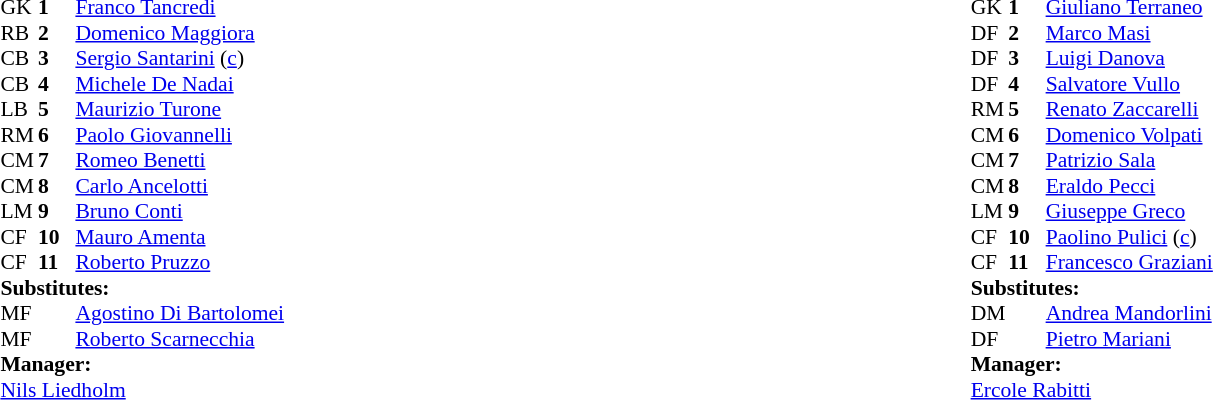<table width="100%">
<tr>
<td valign="top" width="50%"><br><table style="font-size: 90%" cellspacing="0" cellpadding="0" align=center>
<tr>
<th width="25"></th>
<th width="25"></th>
</tr>
<tr>
<td>GK</td>
<td><strong>1</strong></td>
<td> <a href='#'>Franco Tancredi</a></td>
</tr>
<tr>
<td>RB</td>
<td><strong>2</strong></td>
<td> <a href='#'>Domenico Maggiora</a></td>
</tr>
<tr>
<td>CB</td>
<td><strong>3</strong></td>
<td> <a href='#'>Sergio Santarini</a> (<a href='#'>c</a>)</td>
</tr>
<tr>
<td>CB</td>
<td><strong>4</strong></td>
<td> <a href='#'>Michele De Nadai</a></td>
</tr>
<tr>
<td>LB</td>
<td><strong>5</strong></td>
<td> <a href='#'>Maurizio Turone</a></td>
</tr>
<tr>
<td>RM</td>
<td><strong>6</strong></td>
<td> <a href='#'>Paolo Giovannelli</a></td>
</tr>
<tr>
<td>CM</td>
<td><strong>7</strong></td>
<td> <a href='#'>Romeo Benetti</a></td>
<td></td>
<td></td>
</tr>
<tr>
<td>CM</td>
<td><strong>8</strong></td>
<td> <a href='#'>Carlo Ancelotti</a></td>
</tr>
<tr>
<td>LM</td>
<td><strong>9</strong></td>
<td> <a href='#'>Bruno Conti</a></td>
</tr>
<tr>
<td>CF</td>
<td><strong>10</strong></td>
<td> <a href='#'>Mauro Amenta</a></td>
<td></td>
<td></td>
</tr>
<tr>
<td>CF</td>
<td><strong>11</strong></td>
<td> <a href='#'>Roberto Pruzzo</a></td>
</tr>
<tr>
<td colspan=4><strong>Substitutes:</strong></td>
</tr>
<tr>
<td>MF</td>
<td></td>
<td> <a href='#'>Agostino Di Bartolomei</a></td>
<td></td>
<td></td>
</tr>
<tr>
<td>MF</td>
<td></td>
<td> <a href='#'>Roberto Scarnecchia</a></td>
<td></td>
<td></td>
</tr>
<tr>
<td colspan=4><strong>Manager:</strong></td>
</tr>
<tr>
<td colspan="4"> <a href='#'>Nils Liedholm</a></td>
</tr>
</table>
</td>
<td valign="top"></td>
<td valign="top" width="50%"><br><table style="font-size: 90%" cellspacing="0" cellpadding="0" align=center>
<tr>
<th width=25></th>
<th width=25></th>
</tr>
<tr>
<td>GK</td>
<td><strong>1</strong></td>
<td> <a href='#'>Giuliano Terraneo</a></td>
</tr>
<tr>
<td>DF</td>
<td><strong>2</strong></td>
<td> <a href='#'>Marco Masi</a></td>
</tr>
<tr>
<td>DF</td>
<td><strong>3</strong></td>
<td> <a href='#'>Luigi Danova</a></td>
</tr>
<tr>
<td>DF</td>
<td><strong>4</strong></td>
<td> <a href='#'>Salvatore Vullo</a></td>
</tr>
<tr>
<td>RM</td>
<td><strong>5</strong></td>
<td> <a href='#'>Renato Zaccarelli</a></td>
<td></td>
<td></td>
</tr>
<tr>
<td>CM</td>
<td><strong>6</strong></td>
<td> <a href='#'>Domenico Volpati</a></td>
</tr>
<tr>
<td>CM</td>
<td><strong>7</strong></td>
<td> <a href='#'>Patrizio Sala</a></td>
</tr>
<tr>
<td>CM</td>
<td><strong>8</strong></td>
<td> <a href='#'>Eraldo Pecci</a></td>
</tr>
<tr>
<td>LM</td>
<td><strong>9</strong></td>
<td> <a href='#'>Giuseppe Greco</a></td>
</tr>
<tr>
<td>CF</td>
<td><strong>10</strong></td>
<td> <a href='#'>Paolino Pulici</a> (<a href='#'>c</a>)</td>
<td></td>
<td></td>
</tr>
<tr>
<td>CF</td>
<td><strong>11</strong></td>
<td> <a href='#'>Francesco Graziani</a></td>
</tr>
<tr>
<td colspan=4><strong>Substitutes:</strong></td>
</tr>
<tr>
<td>DM</td>
<td></td>
<td> <a href='#'>Andrea Mandorlini</a></td>
<td></td>
<td></td>
</tr>
<tr>
<td>DF</td>
<td></td>
<td> <a href='#'>Pietro Mariani</a></td>
<td></td>
<td></td>
</tr>
<tr>
<td colspan=4><strong>Manager:</strong></td>
</tr>
<tr>
<td colspan="4"> <a href='#'>Ercole Rabitti</a></td>
</tr>
</table>
</td>
</tr>
</table>
